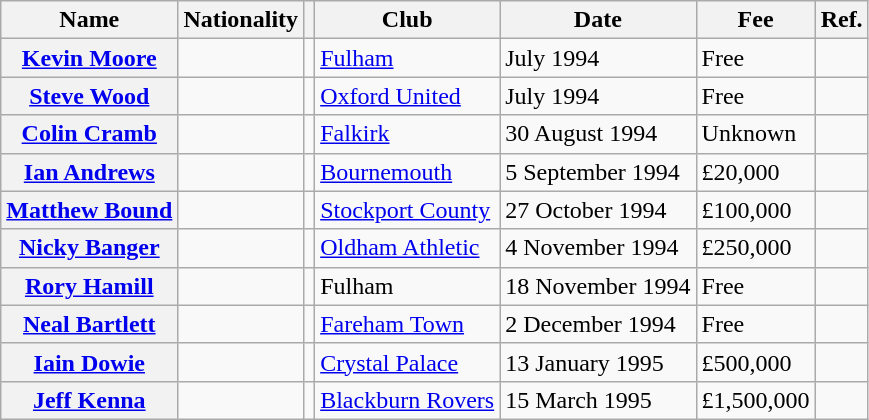<table class="wikitable plainrowheaders">
<tr>
<th scope="col">Name</th>
<th scope="col">Nationality</th>
<th scope="col"></th>
<th scope="col">Club</th>
<th scope="col">Date</th>
<th scope="col">Fee</th>
<th scope="col">Ref.</th>
</tr>
<tr>
<th scope="row"><a href='#'>Kevin Moore</a></th>
<td></td>
<td align="center"></td>
<td> <a href='#'>Fulham</a></td>
<td>July 1994</td>
<td>Free</td>
<td align="center"></td>
</tr>
<tr>
<th scope="row"><a href='#'>Steve Wood</a></th>
<td></td>
<td align="center"></td>
<td> <a href='#'>Oxford United</a></td>
<td>July 1994</td>
<td>Free</td>
<td align="center"></td>
</tr>
<tr>
<th scope="row"><a href='#'>Colin Cramb</a></th>
<td></td>
<td align="center"></td>
<td> <a href='#'>Falkirk</a></td>
<td>30 August 1994</td>
<td>Unknown</td>
<td align="center"></td>
</tr>
<tr>
<th scope="row"><a href='#'>Ian Andrews</a></th>
<td></td>
<td align="center"></td>
<td> <a href='#'>Bournemouth</a></td>
<td>5 September 1994</td>
<td>£20,000</td>
<td align="center"></td>
</tr>
<tr>
<th scope="row"><a href='#'>Matthew Bound</a></th>
<td></td>
<td align="center"></td>
<td> <a href='#'>Stockport County</a></td>
<td>27 October 1994</td>
<td>£100,000</td>
<td align="center"></td>
</tr>
<tr>
<th scope="row"><a href='#'>Nicky Banger</a></th>
<td></td>
<td align="center"></td>
<td> <a href='#'>Oldham Athletic</a></td>
<td>4 November 1994</td>
<td>£250,000</td>
<td align="center"></td>
</tr>
<tr>
<th scope="row"><a href='#'>Rory Hamill</a></th>
<td></td>
<td align="center"></td>
<td> Fulham</td>
<td>18 November 1994</td>
<td>Free</td>
<td align="center"></td>
</tr>
<tr>
<th scope="row"><a href='#'>Neal Bartlett</a></th>
<td></td>
<td align="center"></td>
<td> <a href='#'>Fareham Town</a></td>
<td>2 December 1994</td>
<td>Free</td>
<td align="center"></td>
</tr>
<tr>
<th scope="row"><a href='#'>Iain Dowie</a></th>
<td></td>
<td align="center"></td>
<td> <a href='#'>Crystal Palace</a></td>
<td>13 January 1995</td>
<td>£500,000</td>
<td align="center"></td>
</tr>
<tr>
<th scope="row"><a href='#'>Jeff Kenna</a></th>
<td></td>
<td align="center"></td>
<td> <a href='#'>Blackburn Rovers</a></td>
<td>15 March 1995</td>
<td>£1,500,000</td>
<td align="center"></td>
</tr>
</table>
